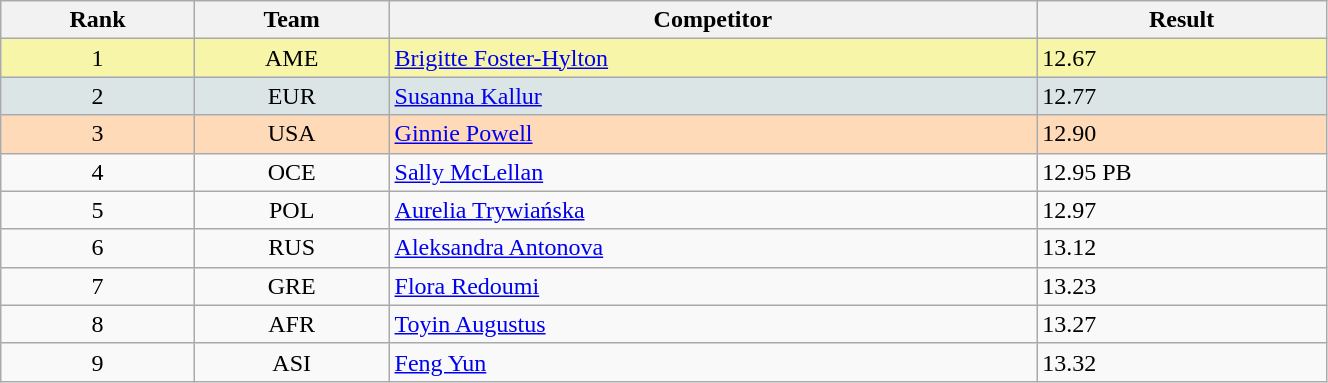<table class="wikitable" width=70% style=text-align:center>
<tr>
<th>Rank</th>
<th>Team</th>
<th>Competitor</th>
<th>Result</th>
</tr>
<tr bgcolor="#F7F6A8">
<td>1</td>
<td>AME</td>
<td align="left"><a href='#'>Brigitte Foster-Hylton</a></td>
<td align="left">12.67</td>
</tr>
<tr bgcolor="#DCE5E5">
<td>2</td>
<td>EUR</td>
<td align="left"><a href='#'>Susanna Kallur</a></td>
<td align="left">12.77</td>
</tr>
<tr bgcolor="#FFDAB9">
<td>3</td>
<td>USA</td>
<td align="left"><a href='#'>Ginnie Powell</a></td>
<td align="left">12.90</td>
</tr>
<tr>
<td>4</td>
<td>OCE</td>
<td align="left"><a href='#'>Sally McLellan</a></td>
<td align="left">12.95 PB</td>
</tr>
<tr>
<td>5</td>
<td>POL</td>
<td align="left"><a href='#'>Aurelia Trywiańska</a></td>
<td align="left">12.97</td>
</tr>
<tr>
<td>6</td>
<td>RUS</td>
<td align="left"><a href='#'>Aleksandra Antonova</a></td>
<td align="left">13.12</td>
</tr>
<tr>
<td>7</td>
<td>GRE</td>
<td align="left"><a href='#'>Flora Redoumi</a></td>
<td align="left">13.23</td>
</tr>
<tr>
<td>8</td>
<td>AFR</td>
<td align="left"><a href='#'>Toyin Augustus</a></td>
<td align="left">13.27</td>
</tr>
<tr>
<td>9</td>
<td>ASI</td>
<td align="left"><a href='#'>Feng Yun</a></td>
<td align="left">13.32</td>
</tr>
</table>
